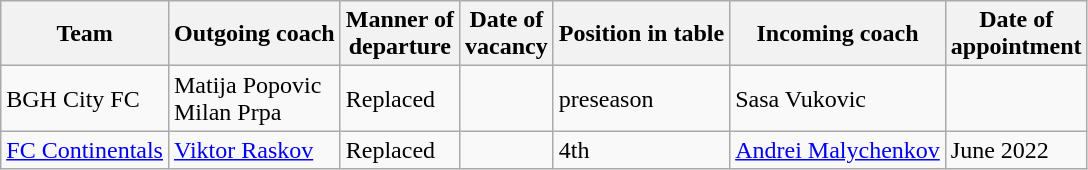<table class="wikitable sortable">
<tr>
<th>Team</th>
<th>Outgoing coach</th>
<th>Manner of <br> departure</th>
<th>Date of <br> vacancy</th>
<th>Position in table</th>
<th>Incoming coach</th>
<th>Date of <br> appointment</th>
</tr>
<tr>
<td>BGH City FC</td>
<td>Matija Popovic<br>Milan Prpa</td>
<td>Replaced</td>
<td></td>
<td>preseason</td>
<td>Sasa Vukovic</td>
<td></td>
</tr>
<tr>
<td><a href='#'>FC Continentals</a></td>
<td><a href='#'>Viktor Raskov</a></td>
<td>Replaced</td>
<td></td>
<td>4th</td>
<td><a href='#'>Andrei Malychenkov</a></td>
<td>June 2022</td>
</tr>
</table>
